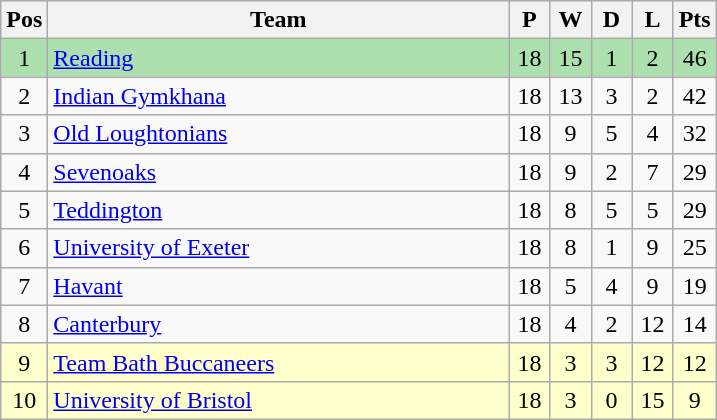<table class="wikitable" style="font-size: 100%">
<tr>
<th width=20>Pos</th>
<th width=300>Team</th>
<th width=20>P</th>
<th width=20>W</th>
<th width=20>D</th>
<th width=20>L</th>
<th width=20>Pts</th>
</tr>
<tr align=center style="background:#ACE1AF;">
<td>1</td>
<td align="left"><a href='#'>Reading</a></td>
<td>18</td>
<td>15</td>
<td>1</td>
<td>2</td>
<td>46</td>
</tr>
<tr align=center>
<td>2</td>
<td align="left"><a href='#'>Indian Gymkhana</a></td>
<td>18</td>
<td>13</td>
<td>3</td>
<td>2</td>
<td>42</td>
</tr>
<tr align=center>
<td>3</td>
<td align="left"><a href='#'>Old Loughtonians</a></td>
<td>18</td>
<td>9</td>
<td>5</td>
<td>4</td>
<td>32</td>
</tr>
<tr align=center>
<td>4</td>
<td align="left"><a href='#'>Sevenoaks</a></td>
<td>18</td>
<td>9</td>
<td>2</td>
<td>7</td>
<td>29</td>
</tr>
<tr align=center>
<td>5</td>
<td align="left"><a href='#'>Teddington</a></td>
<td>18</td>
<td>8</td>
<td>5</td>
<td>5</td>
<td>29</td>
</tr>
<tr align=center>
<td>6</td>
<td align="left"><a href='#'>University of Exeter</a></td>
<td>18</td>
<td>8</td>
<td>1</td>
<td>9</td>
<td>25</td>
</tr>
<tr align=center>
<td>7</td>
<td align="left"><a href='#'>Havant</a></td>
<td>18</td>
<td>5</td>
<td>4</td>
<td>9</td>
<td>19</td>
</tr>
<tr align=center>
<td>8</td>
<td align="left"><a href='#'>Canterbury</a></td>
<td>18</td>
<td>4</td>
<td>2</td>
<td>12</td>
<td>14</td>
</tr>
<tr align=center style="background: #ffffcc;">
<td>9</td>
<td align="left"><a href='#'>Team Bath Buccaneers</a></td>
<td>18</td>
<td>3</td>
<td>3</td>
<td>12</td>
<td>12</td>
</tr>
<tr align=center style="background: #ffffcc;">
<td>10</td>
<td align="left"><a href='#'>University of Bristol</a></td>
<td>18</td>
<td>3</td>
<td>0</td>
<td>15</td>
<td>9</td>
</tr>
</table>
